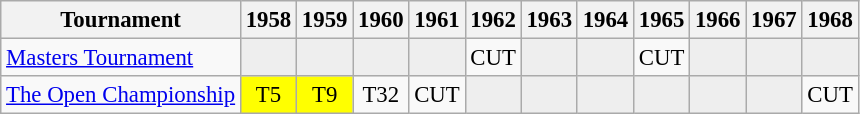<table class="wikitable" style="font-size:95%;text-align:center;">
<tr>
<th>Tournament</th>
<th>1958</th>
<th>1959</th>
<th>1960</th>
<th>1961</th>
<th>1962</th>
<th>1963</th>
<th>1964</th>
<th>1965</th>
<th>1966</th>
<th>1967</th>
<th>1968</th>
</tr>
<tr>
<td align=left><a href='#'>Masters Tournament</a></td>
<td style="background:#eeeeee;"></td>
<td style="background:#eeeeee;"></td>
<td style="background:#eeeeee;"></td>
<td style="background:#eeeeee;"></td>
<td>CUT</td>
<td style="background:#eeeeee;"></td>
<td style="background:#eeeeee;"></td>
<td>CUT</td>
<td style="background:#eeeeee;"></td>
<td style="background:#eeeeee;"></td>
<td style="background:#eeeeee;"></td>
</tr>
<tr>
<td align=left><a href='#'>The Open Championship</a></td>
<td style="background:yellow;">T5</td>
<td style="background:yellow;">T9</td>
<td>T32</td>
<td>CUT</td>
<td style="background:#eeeeee;"></td>
<td style="background:#eeeeee;"></td>
<td style="background:#eeeeee;"></td>
<td style="background:#eeeeee;"></td>
<td style="background:#eeeeee;"></td>
<td style="background:#eeeeee;"></td>
<td>CUT</td>
</tr>
</table>
